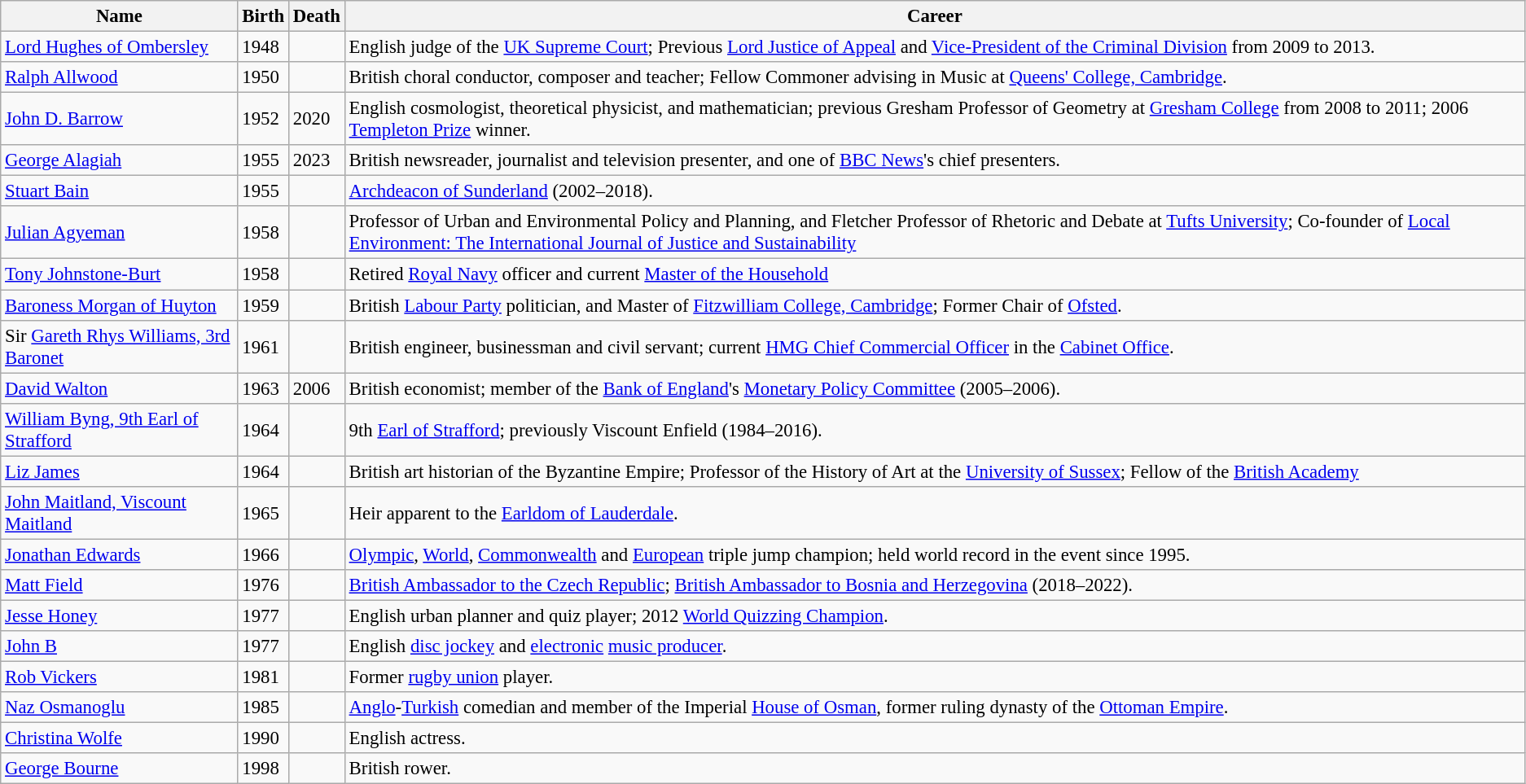<table class="wikitable" style="font-size: 95%;">
<tr>
<th>Name</th>
<th>Birth</th>
<th>Death</th>
<th>Career</th>
</tr>
<tr>
<td><a href='#'>Lord Hughes of Ombersley</a></td>
<td>1948</td>
<td></td>
<td>English judge of the <a href='#'>UK Supreme Court</a>; Previous <a href='#'>Lord Justice of Appeal</a> and <a href='#'>Vice-President of the Criminal Division</a> from 2009 to 2013.</td>
</tr>
<tr>
<td><a href='#'>Ralph Allwood</a></td>
<td>1950</td>
<td></td>
<td>British choral conductor, composer and teacher; Fellow Commoner advising in Music at <a href='#'>Queens' College, Cambridge</a>.</td>
</tr>
<tr>
<td><a href='#'>John D. Barrow</a></td>
<td>1952</td>
<td>2020</td>
<td>English cosmologist, theoretical physicist, and mathematician; previous Gresham Professor of Geometry at <a href='#'>Gresham College</a> from 2008 to 2011; 2006 <a href='#'>Templeton Prize</a> winner.</td>
</tr>
<tr>
<td><a href='#'>George Alagiah</a></td>
<td>1955</td>
<td>2023</td>
<td>British newsreader, journalist and television presenter, and one of <a href='#'>BBC News</a>'s chief presenters.</td>
</tr>
<tr>
<td><a href='#'>Stuart Bain</a></td>
<td>1955</td>
<td></td>
<td><a href='#'>Archdeacon of Sunderland</a> (2002–2018).</td>
</tr>
<tr>
<td><a href='#'>Julian Agyeman</a></td>
<td>1958</td>
<td></td>
<td>Professor of Urban and Environmental Policy and Planning, and Fletcher Professor of Rhetoric and Debate at <a href='#'>Tufts University</a>; Co-founder of <a href='#'>Local Environment: The International Journal of Justice and Sustainability</a></td>
</tr>
<tr>
<td><a href='#'>Tony Johnstone-Burt</a></td>
<td>1958</td>
<td></td>
<td>Retired <a href='#'>Royal Navy</a> officer and current <a href='#'>Master of the Household</a></td>
</tr>
<tr>
<td><a href='#'>Baroness Morgan of Huyton</a></td>
<td>1959</td>
<td></td>
<td>British <a href='#'>Labour Party</a> politician, and Master of <a href='#'>Fitzwilliam College, Cambridge</a>; Former Chair of <a href='#'>Ofsted</a>.</td>
</tr>
<tr>
<td>Sir <a href='#'>Gareth Rhys Williams, 3rd Baronet</a></td>
<td>1961</td>
<td></td>
<td>British engineer, businessman and civil servant; current <a href='#'>HMG Chief Commercial Officer</a> in the <a href='#'>Cabinet Office</a>.</td>
</tr>
<tr>
<td><a href='#'>David Walton</a></td>
<td>1963</td>
<td>2006</td>
<td>British economist; member of the <a href='#'>Bank of England</a>'s <a href='#'>Monetary Policy Committee</a> (2005–2006).</td>
</tr>
<tr>
<td><a href='#'>William Byng, 9th Earl of Strafford</a></td>
<td>1964</td>
<td></td>
<td>9th <a href='#'>Earl of Strafford</a>; previously Viscount Enfield (1984–2016).</td>
</tr>
<tr>
<td><a href='#'>Liz James</a></td>
<td>1964</td>
<td></td>
<td>British art historian of the Byzantine Empire; Professor of the History of Art at the <a href='#'>University of Sussex</a>; Fellow of the <a href='#'>British Academy</a></td>
</tr>
<tr>
<td><a href='#'>John Maitland, Viscount Maitland</a></td>
<td>1965</td>
<td></td>
<td>Heir apparent to the <a href='#'>Earldom of Lauderdale</a>.</td>
</tr>
<tr>
<td><a href='#'>Jonathan Edwards</a></td>
<td>1966</td>
<td></td>
<td><a href='#'>Olympic</a>, <a href='#'>World</a>, <a href='#'>Commonwealth</a> and <a href='#'>European</a> triple jump champion; held world record in the event since 1995.</td>
</tr>
<tr>
<td><a href='#'>Matt Field</a></td>
<td>1976</td>
<td></td>
<td><a href='#'>British Ambassador to the Czech Republic</a>; <a href='#'>British Ambassador to Bosnia and Herzegovina</a> (2018–2022).</td>
</tr>
<tr>
<td><a href='#'>Jesse Honey</a></td>
<td>1977</td>
<td></td>
<td>English urban planner and quiz player; 2012 <a href='#'>World Quizzing Champion</a>.</td>
</tr>
<tr>
<td><a href='#'>John B</a></td>
<td>1977</td>
<td></td>
<td>English <a href='#'>disc jockey</a> and <a href='#'>electronic</a> <a href='#'>music producer</a>.</td>
</tr>
<tr>
<td><a href='#'>Rob Vickers</a></td>
<td>1981</td>
<td></td>
<td>Former <a href='#'>rugby union</a> player.</td>
</tr>
<tr>
<td><a href='#'>Naz Osmanoglu</a></td>
<td>1985</td>
<td></td>
<td><a href='#'>Anglo</a>-<a href='#'>Turkish</a> comedian and member of the Imperial <a href='#'>House of Osman</a>, former ruling dynasty of the <a href='#'>Ottoman Empire</a>.</td>
</tr>
<tr>
<td><a href='#'>Christina Wolfe</a></td>
<td>1990</td>
<td></td>
<td>English actress.</td>
</tr>
<tr>
<td><a href='#'>George Bourne</a></td>
<td>1998</td>
<td></td>
<td>British rower.</td>
</tr>
</table>
